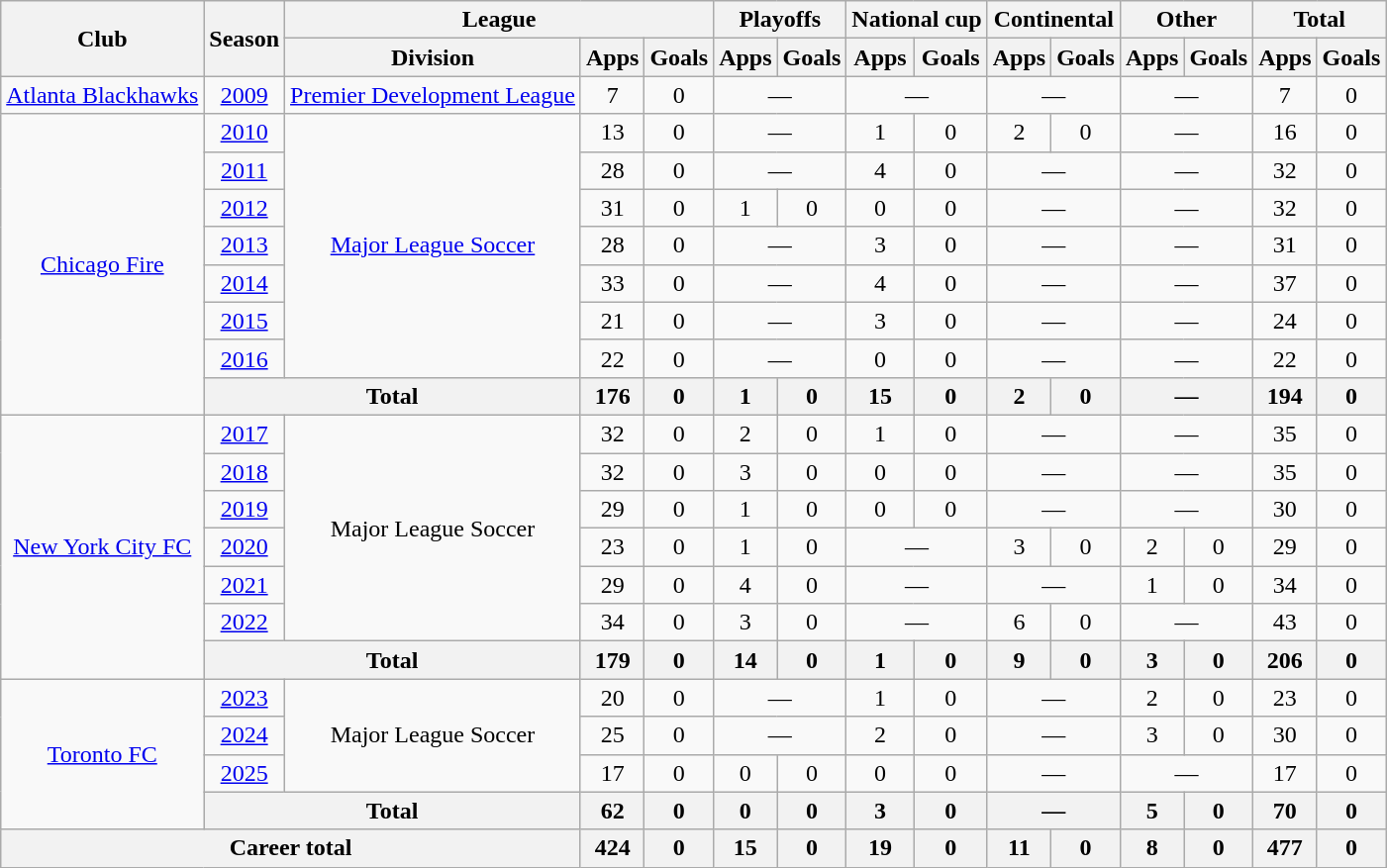<table class="wikitable" style="text-align:center">
<tr>
<th rowspan="2">Club</th>
<th rowspan="2">Season</th>
<th colspan="3">League</th>
<th colspan="2">Playoffs</th>
<th colspan="2">National cup</th>
<th colspan="2">Continental</th>
<th colspan="2">Other</th>
<th colspan="2">Total</th>
</tr>
<tr>
<th>Division</th>
<th>Apps</th>
<th>Goals</th>
<th>Apps</th>
<th>Goals</th>
<th>Apps</th>
<th>Goals</th>
<th>Apps</th>
<th>Goals</th>
<th>Apps</th>
<th>Goals</th>
<th>Apps</th>
<th>Goals</th>
</tr>
<tr>
<td><a href='#'>Atlanta Blackhawks</a></td>
<td><a href='#'>2009</a></td>
<td><a href='#'>Premier Development League</a></td>
<td>7</td>
<td>0</td>
<td colspan="2">—</td>
<td colspan="2">—</td>
<td colspan="2">—</td>
<td colspan="2">—</td>
<td>7</td>
<td>0</td>
</tr>
<tr>
<td rowspan="8"><a href='#'>Chicago Fire</a></td>
<td><a href='#'>2010</a></td>
<td rowspan="7"><a href='#'>Major League Soccer</a></td>
<td>13</td>
<td>0</td>
<td colspan="2">—</td>
<td>1</td>
<td>0</td>
<td>2</td>
<td>0</td>
<td colspan="2">—</td>
<td>16</td>
<td>0</td>
</tr>
<tr>
<td><a href='#'>2011</a></td>
<td>28</td>
<td>0</td>
<td colspan="2">—</td>
<td>4</td>
<td>0</td>
<td colspan="2">—</td>
<td colspan="2">—</td>
<td>32</td>
<td>0</td>
</tr>
<tr>
<td><a href='#'>2012</a></td>
<td>31</td>
<td>0</td>
<td>1</td>
<td>0</td>
<td>0</td>
<td>0</td>
<td colspan="2">—</td>
<td colspan="2">—</td>
<td>32</td>
<td>0</td>
</tr>
<tr>
<td><a href='#'>2013</a></td>
<td>28</td>
<td>0</td>
<td colspan="2">—</td>
<td>3</td>
<td>0</td>
<td colspan="2">—</td>
<td colspan="2">—</td>
<td>31</td>
<td>0</td>
</tr>
<tr>
<td><a href='#'>2014</a></td>
<td>33</td>
<td>0</td>
<td colspan="2">—</td>
<td>4</td>
<td>0</td>
<td colspan="2">—</td>
<td colspan="2">—</td>
<td>37</td>
<td>0</td>
</tr>
<tr>
<td><a href='#'>2015</a></td>
<td>21</td>
<td>0</td>
<td colspan="2">—</td>
<td>3</td>
<td>0</td>
<td colspan="2">—</td>
<td colspan="2">—</td>
<td>24</td>
<td>0</td>
</tr>
<tr>
<td><a href='#'>2016</a></td>
<td>22</td>
<td>0</td>
<td colspan="2">—</td>
<td>0</td>
<td>0</td>
<td colspan="2">—</td>
<td colspan="2">—</td>
<td>22</td>
<td>0</td>
</tr>
<tr>
<th colspan="2">Total</th>
<th>176</th>
<th>0</th>
<th>1</th>
<th>0</th>
<th>15</th>
<th>0</th>
<th>2</th>
<th>0</th>
<th colspan="2">—</th>
<th>194</th>
<th>0</th>
</tr>
<tr>
<td rowspan="7"><a href='#'>New York City FC</a></td>
<td><a href='#'>2017</a></td>
<td rowspan="6">Major League Soccer</td>
<td>32</td>
<td>0</td>
<td>2</td>
<td>0</td>
<td>1</td>
<td>0</td>
<td colspan="2">—</td>
<td colspan="2">—</td>
<td>35</td>
<td>0</td>
</tr>
<tr>
<td><a href='#'>2018</a></td>
<td>32</td>
<td>0</td>
<td>3</td>
<td>0</td>
<td>0</td>
<td>0</td>
<td colspan="2">—</td>
<td colspan="2">—</td>
<td>35</td>
<td>0</td>
</tr>
<tr>
<td><a href='#'>2019</a></td>
<td>29</td>
<td>0</td>
<td>1</td>
<td>0</td>
<td>0</td>
<td>0</td>
<td colspan="2">—</td>
<td colspan="2">—</td>
<td>30</td>
<td>0</td>
</tr>
<tr>
<td><a href='#'>2020</a></td>
<td>23</td>
<td>0</td>
<td>1</td>
<td>0</td>
<td colspan="2">—</td>
<td>3</td>
<td>0</td>
<td>2</td>
<td>0</td>
<td>29</td>
<td>0</td>
</tr>
<tr>
<td><a href='#'>2021</a></td>
<td>29</td>
<td>0</td>
<td>4</td>
<td>0</td>
<td colspan="2">—</td>
<td colspan="2">—</td>
<td>1</td>
<td>0</td>
<td>34</td>
<td>0</td>
</tr>
<tr>
<td><a href='#'>2022</a></td>
<td>34</td>
<td>0</td>
<td>3</td>
<td>0</td>
<td colspan="2">—</td>
<td>6</td>
<td>0</td>
<td colspan="2">—</td>
<td>43</td>
<td>0</td>
</tr>
<tr>
<th colspan="2">Total</th>
<th>179</th>
<th>0</th>
<th>14</th>
<th>0</th>
<th>1</th>
<th>0</th>
<th>9</th>
<th>0</th>
<th>3</th>
<th>0</th>
<th>206</th>
<th>0</th>
</tr>
<tr>
<td rowspan="4"><a href='#'>Toronto FC</a></td>
<td><a href='#'>2023</a></td>
<td rowspan="3">Major League Soccer</td>
<td>20</td>
<td>0</td>
<td colspan="2">—</td>
<td>1</td>
<td>0</td>
<td colspan="2">—</td>
<td>2</td>
<td>0</td>
<td>23</td>
<td>0</td>
</tr>
<tr>
<td><a href='#'>2024</a></td>
<td>25</td>
<td>0</td>
<td colspan="2">—</td>
<td>2</td>
<td>0</td>
<td colspan="2">—</td>
<td>3</td>
<td>0</td>
<td>30</td>
<td>0</td>
</tr>
<tr>
<td><a href='#'>2025</a></td>
<td>17</td>
<td>0</td>
<td>0</td>
<td>0</td>
<td>0</td>
<td>0</td>
<td colspan="2">—</td>
<td colspan="2">—</td>
<td>17</td>
<td>0</td>
</tr>
<tr>
<th colspan="2">Total</th>
<th>62</th>
<th>0</th>
<th>0</th>
<th>0</th>
<th>3</th>
<th>0</th>
<th colspan="2">—</th>
<th>5</th>
<th>0</th>
<th>70</th>
<th>0</th>
</tr>
<tr>
<th colspan="3">Career total</th>
<th>424</th>
<th>0</th>
<th>15</th>
<th>0</th>
<th>19</th>
<th>0</th>
<th>11</th>
<th>0</th>
<th>8</th>
<th>0</th>
<th>477</th>
<th>0</th>
</tr>
</table>
